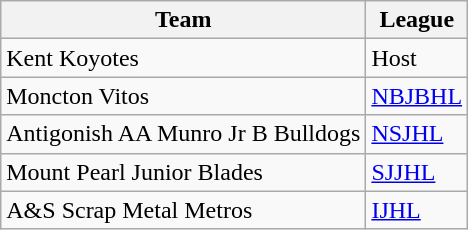<table class="wikitable">
<tr>
<th>Team</th>
<th>League</th>
</tr>
<tr>
<td>Kent Koyotes</td>
<td>Host</td>
</tr>
<tr>
<td>Moncton Vitos</td>
<td><a href='#'>NBJBHL</a></td>
</tr>
<tr>
<td>Antigonish AA Munro Jr B Bulldogs</td>
<td><a href='#'>NSJHL</a></td>
</tr>
<tr>
<td>Mount Pearl Junior Blades</td>
<td><a href='#'>SJJHL</a></td>
</tr>
<tr>
<td>A&S Scrap Metal Metros</td>
<td><a href='#'>IJHL</a></td>
</tr>
</table>
